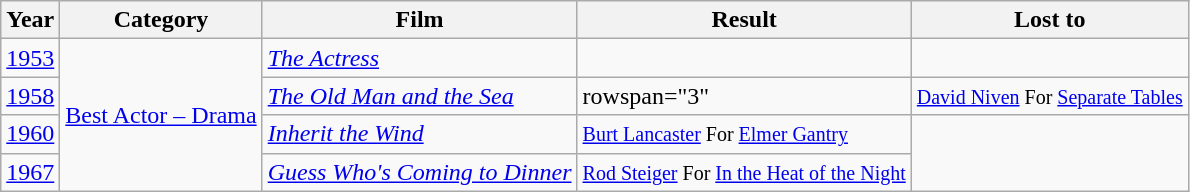<table class="wikitable plainrowheaders sortable">
<tr>
<th>Year</th>
<th>Category</th>
<th>Film</th>
<th>Result</th>
<th>Lost to</th>
</tr>
<tr>
<td><a href='#'>1953</a></td>
<td rowspan="4"><a href='#'>Best Actor – Drama</a></td>
<td><em><a href='#'>The Actress</a></em></td>
<td></td>
<td><small></small></td>
</tr>
<tr>
<td><a href='#'>1958</a></td>
<td><em><a href='#'>The Old Man and the Sea</a></em></td>
<td>rowspan="3"</td>
<td><small><a href='#'>David Niven</a> For <a href='#'>Separate Tables</a></small></td>
</tr>
<tr>
<td><a href='#'>1960</a></td>
<td><em><a href='#'>Inherit the Wind</a></em></td>
<td><small><a href='#'>Burt Lancaster</a> For <a href='#'>Elmer Gantry</a></small></td>
</tr>
<tr>
<td><a href='#'>1967</a></td>
<td><em><a href='#'>Guess Who's Coming to Dinner</a></em></td>
<td><small><a href='#'>Rod Steiger</a> For <a href='#'>In the Heat of the Night</a></small></td>
</tr>
</table>
